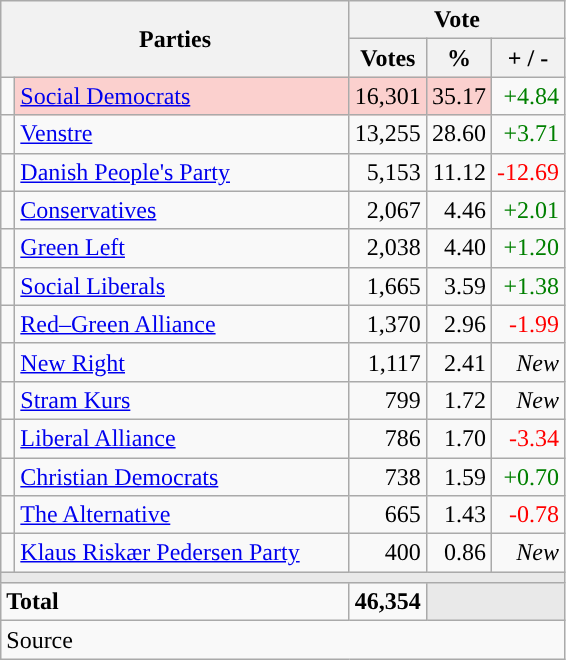<table class="wikitable" style="text-align:right;">
<tr>
<th style="text-align:centre;" rowspan="2" colspan="2" width="225">Parties</th>
<th colspan="3">Vote</th>
</tr>
<tr>
<th width="15">Votes</th>
<th width="15">%</th>
<th width="15">+ / -</th>
</tr>
<tr>
<td width="2" style="color:inherit;background:"></td>
<td bgcolor=#fbd0ce  align="left"><a href='#'>Social Democrats</a></td>
<td bgcolor=#fbd0ce>16,301</td>
<td bgcolor=#fbd0ce>35.17</td>
<td style=color:green;>+4.84</td>
</tr>
<tr>
<td width="2" style="color:inherit;background:"></td>
<td align="left"><a href='#'>Venstre</a></td>
<td>13,255</td>
<td>28.60</td>
<td style=color:green;>+3.71</td>
</tr>
<tr>
<td width="2" style="color:inherit;background:"></td>
<td align="left"><a href='#'>Danish People's Party</a></td>
<td>5,153</td>
<td>11.12</td>
<td style=color:red;>-12.69</td>
</tr>
<tr>
<td width="2" style="color:inherit;background:"></td>
<td align="left"><a href='#'>Conservatives</a></td>
<td>2,067</td>
<td>4.46</td>
<td style=color:green;>+2.01</td>
</tr>
<tr>
<td width="2" style="color:inherit;background:"></td>
<td align="left"><a href='#'>Green Left</a></td>
<td>2,038</td>
<td>4.40</td>
<td style=color:green;>+1.20</td>
</tr>
<tr>
<td width="2" style="color:inherit;background:"></td>
<td align="left"><a href='#'>Social Liberals</a></td>
<td>1,665</td>
<td>3.59</td>
<td style=color:green;>+1.38</td>
</tr>
<tr>
<td width="2" style="color:inherit;background:"></td>
<td align="left"><a href='#'>Red–Green Alliance</a></td>
<td>1,370</td>
<td>2.96</td>
<td style=color:red;>-1.99</td>
</tr>
<tr>
<td width="2" style="color:inherit;background:"></td>
<td align="left"><a href='#'>New Right</a></td>
<td>1,117</td>
<td>2.41</td>
<td><em>New</em></td>
</tr>
<tr>
<td width="2" style="color:inherit;background:"></td>
<td align="left"><a href='#'>Stram Kurs</a></td>
<td>799</td>
<td>1.72</td>
<td><em>New</em></td>
</tr>
<tr>
<td width="2" style="color:inherit;background:"></td>
<td align="left"><a href='#'>Liberal Alliance</a></td>
<td>786</td>
<td>1.70</td>
<td style=color:red;>-3.34</td>
</tr>
<tr>
<td width="2" style="color:inherit;background:"></td>
<td align="left"><a href='#'>Christian Democrats</a></td>
<td>738</td>
<td>1.59</td>
<td style=color:green;>+0.70</td>
</tr>
<tr>
<td width="2" style="color:inherit;background:"></td>
<td align="left"><a href='#'>The Alternative</a></td>
<td>665</td>
<td>1.43</td>
<td style=color:red;>-0.78</td>
</tr>
<tr>
<td width="2" style="color:inherit;background:"></td>
<td align="left"><a href='#'>Klaus Riskær Pedersen Party</a></td>
<td>400</td>
<td>0.86</td>
<td><em>New</em></td>
</tr>
<tr>
<td colspan="7" bgcolor="#E9E9E9"></td>
</tr>
<tr>
<td align="left" colspan="2"><strong>Total</strong></td>
<td><strong>46,354</strong></td>
<td bgcolor="#E9E9E9" colspan="2"></td>
</tr>
<tr>
<td align="left" colspan="6">Source</td>
</tr>
</table>
